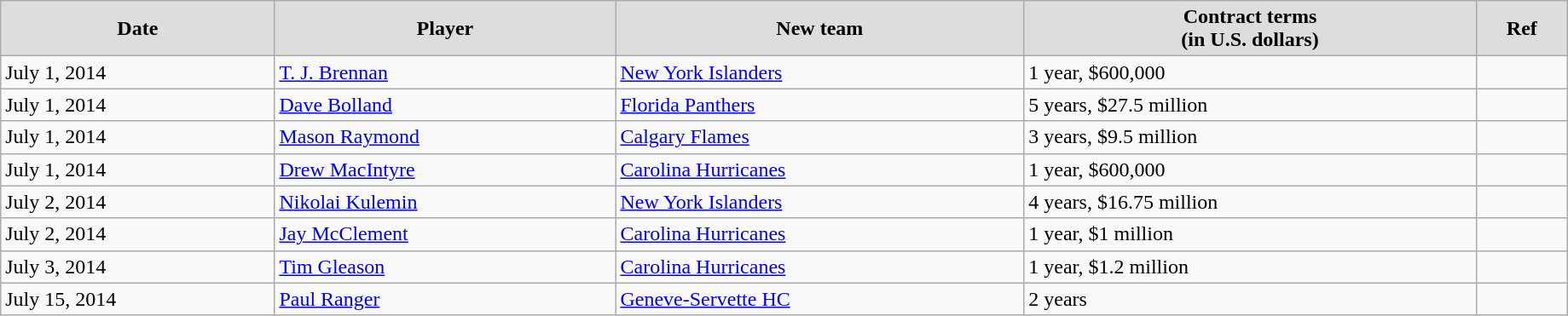<table class="wikitable" width=97%>
<tr align="center" bgcolor="#dddddd">
<td><strong>Date</strong></td>
<td><strong>Player</strong></td>
<td><strong>New team</strong></td>
<td><strong>Contract terms</strong><br><strong>(in U.S. dollars)</strong></td>
<td><strong>Ref</strong></td>
</tr>
<tr>
<td>July 1, 2014</td>
<td><a href='#'>T. J. Brennan</a></td>
<td><a href='#'>New York Islanders</a></td>
<td>1 year, $600,000</td>
<td></td>
</tr>
<tr>
<td>July 1, 2014</td>
<td><a href='#'>Dave Bolland</a></td>
<td><a href='#'>Florida Panthers</a></td>
<td>5 years, $27.5 million</td>
<td></td>
</tr>
<tr>
<td>July 1, 2014</td>
<td><a href='#'>Mason Raymond</a></td>
<td><a href='#'>Calgary Flames</a></td>
<td>3 years, $9.5 million</td>
<td></td>
</tr>
<tr>
<td>July 1, 2014</td>
<td><a href='#'>Drew MacIntyre</a></td>
<td><a href='#'>Carolina Hurricanes</a></td>
<td>1 year, $600,000</td>
<td></td>
</tr>
<tr>
<td>July 2, 2014</td>
<td><a href='#'>Nikolai Kulemin</a></td>
<td><a href='#'>New York Islanders</a></td>
<td>4 years, $16.75 million</td>
<td></td>
</tr>
<tr>
<td>July 2, 2014</td>
<td><a href='#'>Jay McClement</a></td>
<td><a href='#'>Carolina Hurricanes</a></td>
<td>1 year, $1 million</td>
<td></td>
</tr>
<tr>
<td>July 3, 2014</td>
<td><a href='#'>Tim Gleason</a></td>
<td><a href='#'>Carolina Hurricanes</a></td>
<td>1 year, $1.2 million</td>
<td></td>
</tr>
<tr>
<td>July 15, 2014</td>
<td><a href='#'>Paul Ranger</a></td>
<td><a href='#'>Geneve-Servette HC</a></td>
<td>2 years</td>
<td></td>
</tr>
</table>
